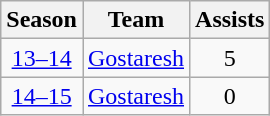<table class="wikitable" style="text-align: center;">
<tr>
<th>Season</th>
<th>Team</th>
<th>Assists</th>
</tr>
<tr>
<td><a href='#'>13–14</a></td>
<td align="left"><a href='#'>Gostaresh</a></td>
<td>5</td>
</tr>
<tr>
<td><a href='#'>14–15</a></td>
<td align="left"><a href='#'>Gostaresh</a></td>
<td>0</td>
</tr>
</table>
